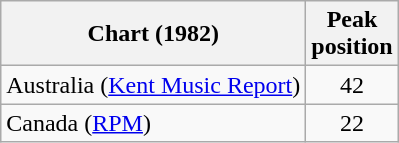<table class="wikitable">
<tr>
<th>Chart (1982)</th>
<th>Peak<br>position</th>
</tr>
<tr>
<td>Australia (<a href='#'>Kent Music Report</a>)</td>
<td style="text-align:center;">42</td>
</tr>
<tr>
<td>Canada (<a href='#'>RPM</a>)</td>
<td style="text-align:center;">22</td>
</tr>
</table>
